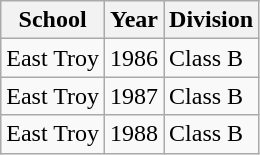<table class="wikitable">
<tr>
<th>School</th>
<th>Year</th>
<th>Division</th>
</tr>
<tr>
<td>East Troy</td>
<td>1986</td>
<td>Class B</td>
</tr>
<tr>
<td>East Troy</td>
<td>1987</td>
<td>Class B</td>
</tr>
<tr>
<td>East Troy</td>
<td>1988</td>
<td>Class B</td>
</tr>
</table>
